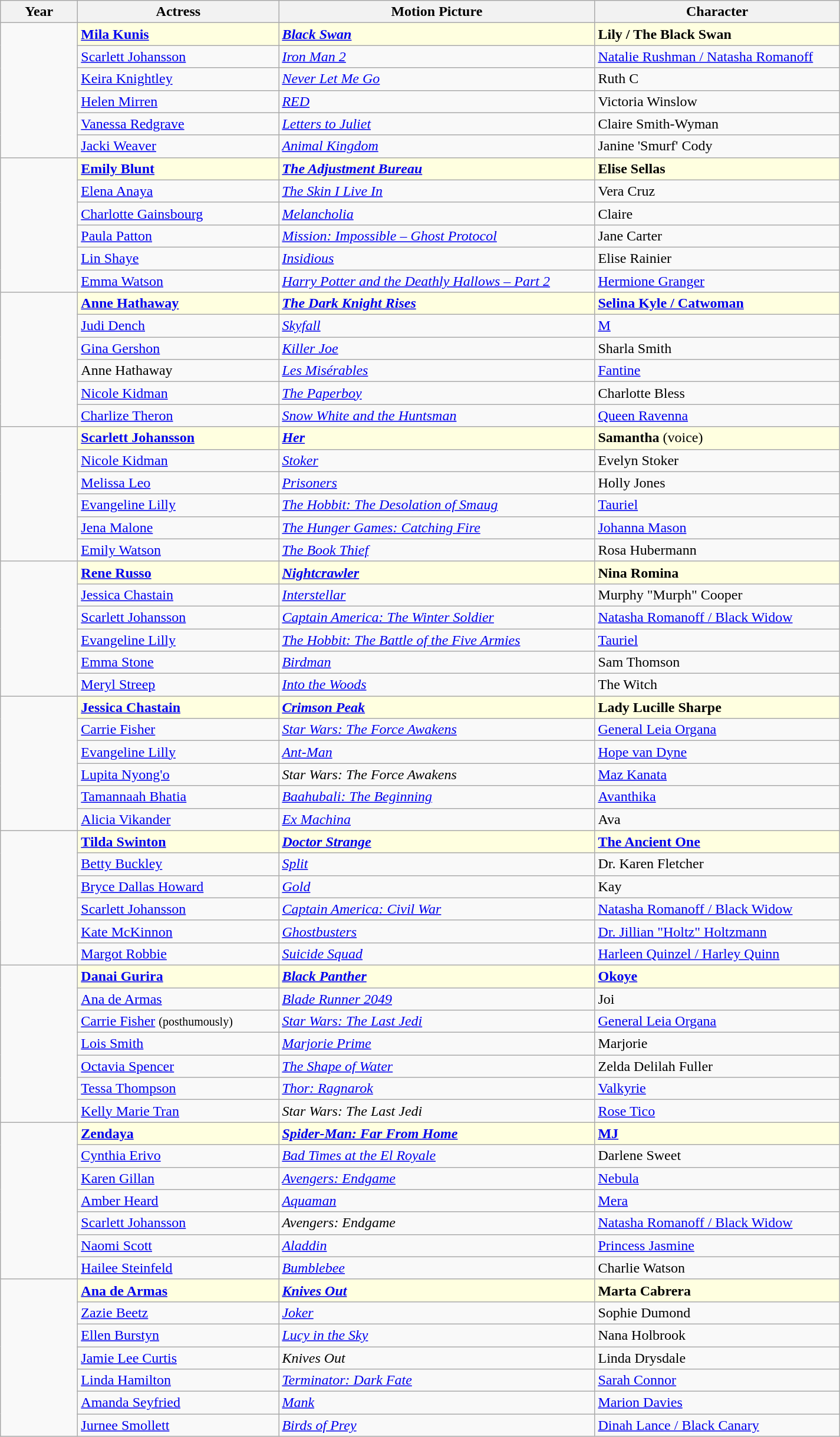<table class="wikitable" width="950px" border="1" cellpadding="5" cellspacing="0" align="centre">
<tr>
<th width="80px">Year</th>
<th width="220px">Actress</th>
<th width="350px">Motion Picture</th>
<th>Character</th>
</tr>
<tr>
<td rowspan=6></td>
<td style="background:lightyellow"><strong><a href='#'>Mila Kunis</a></strong></td>
<td style="background:lightyellow"><strong><em><a href='#'>Black Swan</a></em></strong></td>
<td style="background:lightyellow"><strong>Lily / The Black Swan</strong></td>
</tr>
<tr>
<td><a href='#'>Scarlett Johansson</a></td>
<td><em><a href='#'>Iron Man 2</a></em></td>
<td><a href='#'>Natalie Rushman / Natasha Romanoff</a></td>
</tr>
<tr>
<td><a href='#'>Keira Knightley</a></td>
<td><em><a href='#'>Never Let Me Go</a></em></td>
<td>Ruth C</td>
</tr>
<tr>
<td><a href='#'>Helen Mirren</a></td>
<td><em><a href='#'>RED</a></em></td>
<td>Victoria Winslow</td>
</tr>
<tr>
<td><a href='#'>Vanessa Redgrave</a></td>
<td><em><a href='#'>Letters to Juliet</a></em></td>
<td>Claire Smith-Wyman</td>
</tr>
<tr>
<td><a href='#'>Jacki Weaver</a></td>
<td><em><a href='#'>Animal Kingdom</a></em></td>
<td>Janine 'Smurf' Cody</td>
</tr>
<tr>
<td rowspan=6></td>
<td style="background:lightyellow"><strong><a href='#'>Emily Blunt</a></strong></td>
<td style="background:lightyellow"><strong><em><a href='#'>The Adjustment Bureau</a></em></strong></td>
<td style="background:lightyellow"><strong>Elise Sellas</strong></td>
</tr>
<tr>
<td><a href='#'>Elena Anaya</a></td>
<td><em><a href='#'>The Skin I Live In</a></em></td>
<td>Vera Cruz</td>
</tr>
<tr>
<td><a href='#'>Charlotte Gainsbourg</a></td>
<td><em><a href='#'>Melancholia</a></em></td>
<td>Claire</td>
</tr>
<tr>
<td><a href='#'>Paula Patton</a></td>
<td><em><a href='#'>Mission: Impossible – Ghost Protocol</a></em></td>
<td>Jane Carter</td>
</tr>
<tr>
<td><a href='#'>Lin Shaye</a></td>
<td><em><a href='#'>Insidious</a></em></td>
<td>Elise Rainier</td>
</tr>
<tr>
<td><a href='#'>Emma Watson</a></td>
<td><em><a href='#'>Harry Potter and the Deathly Hallows – Part 2</a></em></td>
<td><a href='#'>Hermione Granger</a></td>
</tr>
<tr>
<td rowspan=6></td>
<td style="background:lightyellow"><strong><a href='#'>Anne Hathaway</a></strong></td>
<td style="background:lightyellow"><strong><em><a href='#'>The Dark Knight Rises</a></em></strong></td>
<td style="background:lightyellow"><strong><a href='#'>Selina Kyle / Catwoman</a></strong></td>
</tr>
<tr>
<td><a href='#'>Judi Dench</a></td>
<td><em><a href='#'>Skyfall</a></em></td>
<td><a href='#'>M</a></td>
</tr>
<tr>
<td><a href='#'>Gina Gershon</a></td>
<td><em><a href='#'>Killer Joe</a></em></td>
<td>Sharla Smith</td>
</tr>
<tr>
<td>Anne Hathaway</td>
<td><em><a href='#'>Les Misérables</a></em></td>
<td><a href='#'>Fantine</a></td>
</tr>
<tr>
<td><a href='#'>Nicole Kidman</a></td>
<td><em><a href='#'>The Paperboy</a></em></td>
<td>Charlotte Bless</td>
</tr>
<tr>
<td><a href='#'>Charlize Theron</a></td>
<td><em><a href='#'>Snow White and the Huntsman</a></em></td>
<td><a href='#'>Queen Ravenna</a></td>
</tr>
<tr>
<td rowspan=6></td>
<td style="background:lightyellow"><strong><a href='#'>Scarlett Johansson</a></strong></td>
<td style="background:lightyellow"><strong><em><a href='#'>Her</a></em></strong></td>
<td style="background:lightyellow"><strong>Samantha</strong> (voice)</td>
</tr>
<tr>
<td><a href='#'>Nicole Kidman</a></td>
<td><em><a href='#'>Stoker</a></em></td>
<td>Evelyn Stoker</td>
</tr>
<tr>
<td><a href='#'>Melissa Leo</a></td>
<td><em><a href='#'>Prisoners</a></em></td>
<td>Holly Jones</td>
</tr>
<tr>
<td><a href='#'>Evangeline Lilly</a></td>
<td><em><a href='#'>The Hobbit: The Desolation of Smaug</a></em></td>
<td><a href='#'>Tauriel</a></td>
</tr>
<tr>
<td><a href='#'>Jena Malone</a></td>
<td><em><a href='#'>The Hunger Games: Catching Fire</a></em></td>
<td><a href='#'>Johanna Mason</a></td>
</tr>
<tr>
<td><a href='#'>Emily Watson</a></td>
<td><em><a href='#'>The Book Thief</a></em></td>
<td>Rosa Hubermann</td>
</tr>
<tr>
<td rowspan=6></td>
<td style="background:lightyellow"><strong><a href='#'>Rene Russo</a></strong></td>
<td style="background:lightyellow"><strong><em><a href='#'>Nightcrawler</a></em></strong></td>
<td style="background:lightyellow"><strong>Nina Romina</strong></td>
</tr>
<tr>
<td><a href='#'>Jessica Chastain</a></td>
<td><em><a href='#'>Interstellar</a></em></td>
<td>Murphy "Murph" Cooper</td>
</tr>
<tr>
<td><a href='#'>Scarlett Johansson</a></td>
<td><em><a href='#'>Captain America: The Winter Soldier</a></em></td>
<td><a href='#'>Natasha Romanoff / Black Widow</a></td>
</tr>
<tr>
<td><a href='#'>Evangeline Lilly</a></td>
<td><em><a href='#'>The Hobbit: The Battle of the Five Armies</a></em></td>
<td><a href='#'>Tauriel</a></td>
</tr>
<tr>
<td><a href='#'>Emma Stone</a></td>
<td><em><a href='#'>Birdman</a></em></td>
<td>Sam Thomson</td>
</tr>
<tr>
<td><a href='#'>Meryl Streep</a></td>
<td><em><a href='#'>Into the Woods</a></em></td>
<td>The Witch</td>
</tr>
<tr>
<td rowspan=6></td>
<td style="background:lightyellow"><strong><a href='#'>Jessica Chastain</a></strong></td>
<td style="background:lightyellow"><strong><em><a href='#'>Crimson Peak</a></em></strong></td>
<td style="background:lightyellow"><strong>Lady Lucille Sharpe</strong></td>
</tr>
<tr>
<td><a href='#'>Carrie Fisher</a></td>
<td><em><a href='#'>Star Wars: The Force Awakens</a></em></td>
<td><a href='#'>General Leia Organa</a></td>
</tr>
<tr>
<td><a href='#'>Evangeline Lilly</a></td>
<td><em><a href='#'>Ant-Man</a></em></td>
<td><a href='#'>Hope van Dyne</a></td>
</tr>
<tr>
<td><a href='#'>Lupita Nyong'o</a></td>
<td><em>Star Wars: The Force Awakens</em></td>
<td><a href='#'>Maz Kanata</a></td>
</tr>
<tr>
<td><a href='#'>Tamannaah Bhatia</a></td>
<td><em><a href='#'>Baahubali: The Beginning</a></em></td>
<td><a href='#'>Avanthika</a></td>
</tr>
<tr>
<td><a href='#'>Alicia Vikander</a></td>
<td><em><a href='#'>Ex Machina</a></em></td>
<td>Ava</td>
</tr>
<tr>
<td rowspan=6></td>
<td style="background:lightyellow"><strong><a href='#'>Tilda Swinton</a></strong></td>
<td style="background:lightyellow"><strong><em><a href='#'>Doctor Strange</a></em></strong></td>
<td style="background:lightyellow"><strong><a href='#'>The Ancient One</a></strong></td>
</tr>
<tr>
<td><a href='#'>Betty Buckley</a></td>
<td><em><a href='#'>Split</a></em></td>
<td>Dr. Karen Fletcher</td>
</tr>
<tr>
<td><a href='#'>Bryce Dallas Howard</a></td>
<td><em><a href='#'>Gold</a></em></td>
<td>Kay</td>
</tr>
<tr>
<td><a href='#'>Scarlett Johansson</a></td>
<td><em><a href='#'>Captain America: Civil War</a></em></td>
<td><a href='#'>Natasha Romanoff / Black Widow</a></td>
</tr>
<tr>
<td><a href='#'>Kate McKinnon</a></td>
<td><em><a href='#'>Ghostbusters</a></em></td>
<td><a href='#'>Dr. Jillian "Holtz" Holtzmann</a></td>
</tr>
<tr>
<td><a href='#'>Margot Robbie</a></td>
<td><em><a href='#'>Suicide Squad</a></em></td>
<td><a href='#'>Harleen Quinzel / Harley Quinn</a></td>
</tr>
<tr>
<td rowspan=7></td>
<td style="background:lightyellow"><strong><a href='#'>Danai Gurira</a></strong></td>
<td style="background:lightyellow"><strong><em><a href='#'>Black Panther</a></em></strong></td>
<td style="background:lightyellow"><strong><a href='#'>Okoye</a></strong></td>
</tr>
<tr>
<td><a href='#'>Ana de Armas</a></td>
<td><em><a href='#'>Blade Runner 2049</a></em></td>
<td>Joi</td>
</tr>
<tr>
<td><a href='#'>Carrie Fisher</a> <small>(posthumously)</small></td>
<td><em><a href='#'>Star Wars: The Last Jedi</a></em></td>
<td><a href='#'>General Leia Organa</a></td>
</tr>
<tr>
<td><a href='#'>Lois Smith</a></td>
<td><em><a href='#'>Marjorie Prime</a></em></td>
<td>Marjorie</td>
</tr>
<tr>
<td><a href='#'>Octavia Spencer</a></td>
<td><em><a href='#'>The Shape of Water</a></em></td>
<td>Zelda Delilah Fuller</td>
</tr>
<tr>
<td><a href='#'>Tessa Thompson</a></td>
<td><em><a href='#'>Thor: Ragnarok</a></em></td>
<td><a href='#'>Valkyrie</a></td>
</tr>
<tr>
<td><a href='#'>Kelly Marie Tran</a></td>
<td><em>Star Wars: The Last Jedi</em></td>
<td><a href='#'>Rose Tico</a></td>
</tr>
<tr>
<td rowspan=7></td>
<td style="background:lightyellow"><strong><a href='#'>Zendaya</a></strong></td>
<td style="background:lightyellow"><strong><em><a href='#'>Spider-Man: Far From Home</a></em></strong></td>
<td style="background:lightyellow"><strong><a href='#'>MJ</a></strong></td>
</tr>
<tr>
<td><a href='#'>Cynthia Erivo</a></td>
<td><em><a href='#'>Bad Times at the El Royale</a></em></td>
<td>Darlene Sweet</td>
</tr>
<tr>
<td><a href='#'>Karen Gillan</a></td>
<td><em><a href='#'>Avengers: Endgame</a></em></td>
<td><a href='#'>Nebula</a></td>
</tr>
<tr>
<td><a href='#'>Amber Heard</a></td>
<td><em><a href='#'>Aquaman</a></em></td>
<td><a href='#'>Mera</a></td>
</tr>
<tr>
<td><a href='#'>Scarlett Johansson</a></td>
<td><em>Avengers: Endgame</em></td>
<td><a href='#'>Natasha Romanoff / Black Widow</a></td>
</tr>
<tr>
<td><a href='#'>Naomi Scott</a></td>
<td><em><a href='#'>Aladdin</a></em></td>
<td><a href='#'>Princess Jasmine</a></td>
</tr>
<tr>
<td><a href='#'>Hailee Steinfeld</a></td>
<td><em><a href='#'>Bumblebee</a></em></td>
<td>Charlie Watson</td>
</tr>
<tr>
<td rowspan=7></td>
<td style="background:lightyellow"><strong><a href='#'>Ana de Armas</a></strong></td>
<td style="background:lightyellow"><strong><em><a href='#'>Knives Out</a></em></strong></td>
<td style="background:lightyellow"><strong>Marta Cabrera</strong></td>
</tr>
<tr>
<td><a href='#'>Zazie Beetz</a></td>
<td><em><a href='#'>Joker</a></em></td>
<td>Sophie Dumond</td>
</tr>
<tr>
<td><a href='#'>Ellen Burstyn</a></td>
<td><em><a href='#'>Lucy in the Sky</a></em></td>
<td>Nana Holbrook</td>
</tr>
<tr>
<td><a href='#'>Jamie Lee Curtis</a></td>
<td><em>Knives Out</em></td>
<td>Linda Drysdale</td>
</tr>
<tr>
<td><a href='#'>Linda Hamilton</a></td>
<td><em><a href='#'>Terminator: Dark Fate</a></em></td>
<td><a href='#'>Sarah Connor</a></td>
</tr>
<tr>
<td><a href='#'>Amanda Seyfried</a></td>
<td><em><a href='#'>Mank</a></em></td>
<td><a href='#'>Marion Davies</a></td>
</tr>
<tr>
<td><a href='#'>Jurnee Smollett</a></td>
<td><em><a href='#'>Birds of Prey</a></em></td>
<td><a href='#'>Dinah Lance / Black Canary</a></td>
</tr>
</table>
